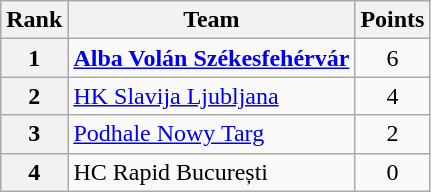<table class="wikitable" style="text-align: center;">
<tr>
<th>Rank</th>
<th>Team</th>
<th>Points</th>
</tr>
<tr>
<th>1</th>
<td style="text-align: left;"> <strong><a href='#'>Alba Volán Székesfehérvár</a></strong></td>
<td>6</td>
</tr>
<tr>
<th>2</th>
<td style="text-align: left;"> <a href='#'>HK Slavija Ljubljana</a></td>
<td>4</td>
</tr>
<tr>
<th>3</th>
<td style="text-align: left;"> <a href='#'>Podhale Nowy Targ</a></td>
<td>2</td>
</tr>
<tr>
<th>4</th>
<td style="text-align: left;"> HC Rapid București</td>
<td>0</td>
</tr>
</table>
